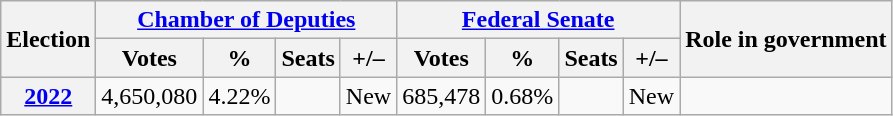<table class=wikitable style=text-align:center>
<tr>
<th rowspan="2">Election</th>
<th colspan="4"><a href='#'>Chamber of Deputies</a></th>
<th colspan="4"><a href='#'>Federal Senate</a></th>
<th rowspan="2"><strong>Role in government</strong></th>
</tr>
<tr>
<th><strong>Votes</strong></th>
<th><strong>%</strong></th>
<th><strong>Seats</strong></th>
<th>+/–</th>
<th><strong>Votes</strong></th>
<th><strong>%</strong></th>
<th><strong>Seats</strong></th>
<th>+/–</th>
</tr>
<tr>
<th><a href='#'>2022</a></th>
<td align="center">4,650,080</td>
<td align="center">4.22%</td>
<td style="text-align:center;"></td>
<td>New</td>
<td align="center">685,478</td>
<td align="center">0.68%</td>
<td style="text-align:center;"></td>
<td>New</td>
<td></td>
</tr>
</table>
